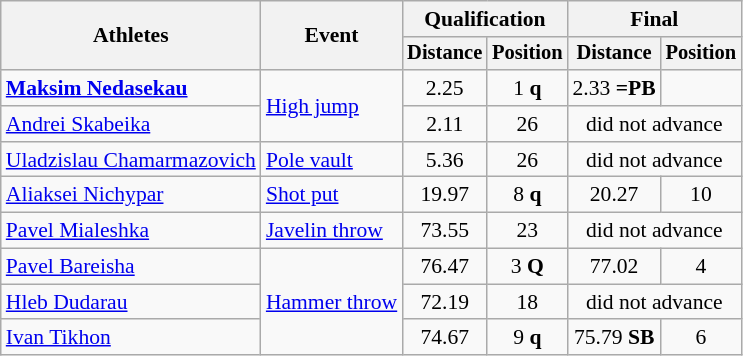<table class=wikitable style="font-size:90%">
<tr>
<th rowspan="2">Athletes</th>
<th rowspan="2">Event</th>
<th colspan="2">Qualification</th>
<th colspan="2">Final</th>
</tr>
<tr style="font-size:95%">
<th>Distance</th>
<th>Position</th>
<th>Distance</th>
<th>Position</th>
</tr>
<tr>
<td><strong><a href='#'>Maksim Nedasekau</a></strong></td>
<td rowspan=2><a href='#'>High jump</a></td>
<td align=center>2.25</td>
<td align=center>1 <strong>q</strong></td>
<td align=center>2.33 <strong>=PB</strong></td>
<td align=center></td>
</tr>
<tr>
<td><a href='#'>Andrei Skabeika</a></td>
<td align=center>2.11</td>
<td align=center>26</td>
<td align=center colspan=2>did not advance</td>
</tr>
<tr>
<td><a href='#'>Uladzislau Chamarmazovich</a></td>
<td><a href='#'>Pole vault</a></td>
<td align=center>5.36</td>
<td align=center>26</td>
<td align=center colspan=2>did not advance</td>
</tr>
<tr>
<td><a href='#'>Aliaksei Nichypar</a></td>
<td><a href='#'>Shot put</a></td>
<td align=center>19.97</td>
<td align=center>8 <strong>q</strong></td>
<td align=center>20.27</td>
<td align=center>10</td>
</tr>
<tr>
<td><a href='#'>Pavel Mialeshka</a></td>
<td><a href='#'>Javelin throw</a></td>
<td align=center>73.55</td>
<td align=center>23</td>
<td align=center colspan=2>did not advance</td>
</tr>
<tr>
<td><a href='#'>Pavel Bareisha</a></td>
<td rowspan=3><a href='#'>Hammer throw</a></td>
<td align=center>76.47</td>
<td align=center>3 <strong>Q</strong></td>
<td align=center>77.02</td>
<td align=center>4</td>
</tr>
<tr>
<td><a href='#'>Hleb Dudarau</a></td>
<td align=center>72.19</td>
<td align=center>18</td>
<td align=center colspan=2>did not advance</td>
</tr>
<tr>
<td><a href='#'>Ivan Tikhon</a></td>
<td align=center>74.67</td>
<td align=center>9 <strong>q</strong></td>
<td align=center>75.79 <strong>SB</strong></td>
<td align=center>6</td>
</tr>
</table>
